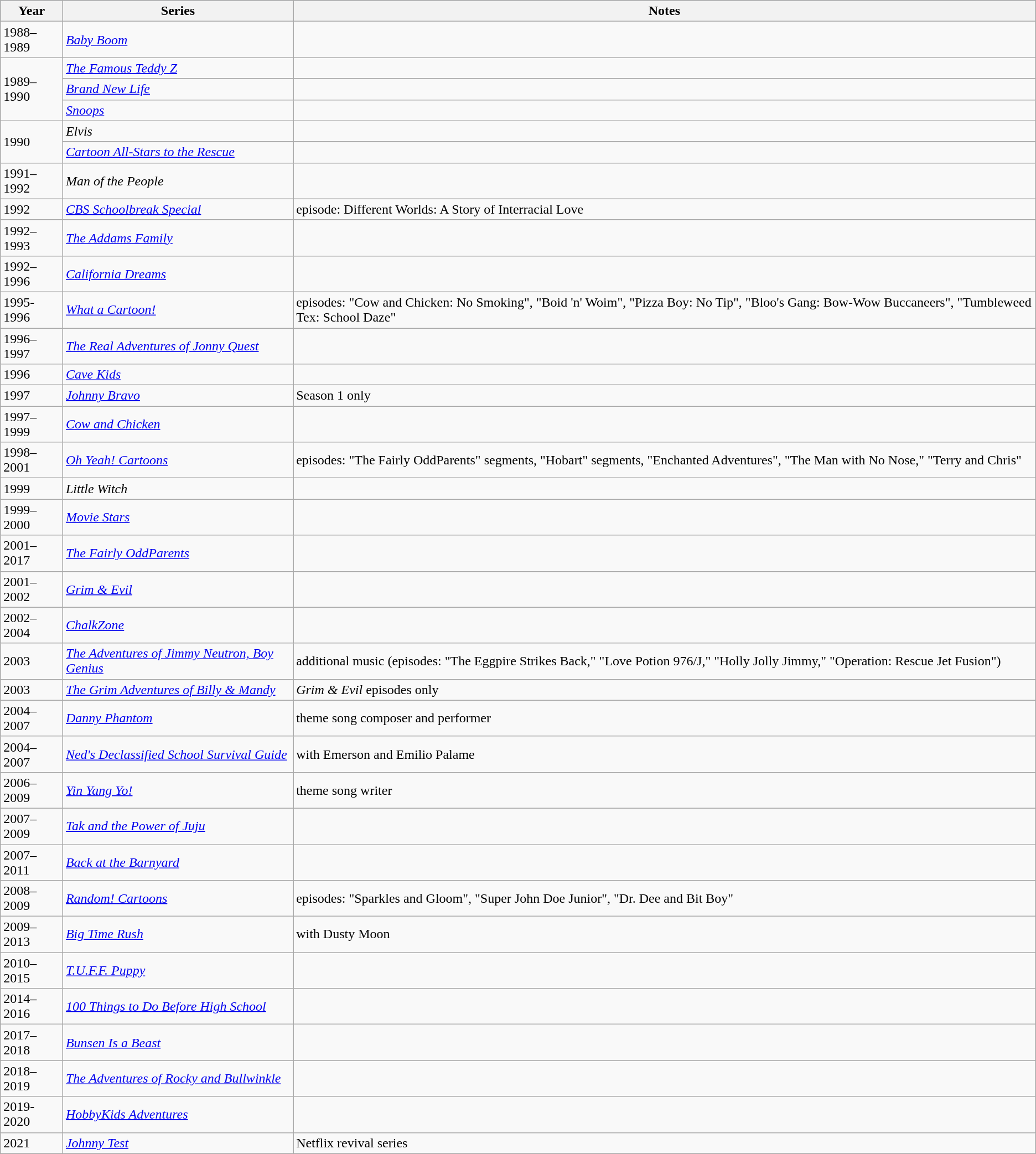<table class="wikitable">
<tr style="background:#b0c4de; text-align:center;">
<th>Year</th>
<th>Series</th>
<th>Notes</th>
</tr>
<tr>
<td>1988–1989</td>
<td><em><a href='#'>Baby Boom</a></em></td>
<td></td>
</tr>
<tr>
<td rowspan="3">1989–1990</td>
<td><em><a href='#'>The Famous Teddy Z</a></em></td>
<td></td>
</tr>
<tr>
<td><em><a href='#'>Brand New Life</a></em></td>
<td></td>
</tr>
<tr>
<td><em><a href='#'>Snoops</a></em></td>
<td></td>
</tr>
<tr>
<td rowspan="2">1990</td>
<td><em>Elvis</em></td>
<td></td>
</tr>
<tr>
<td><em><a href='#'>Cartoon All-Stars to the Rescue</a></em></td>
<td></td>
</tr>
<tr>
<td>1991–1992</td>
<td><em>Man of the People</em></td>
<td></td>
</tr>
<tr>
<td>1992</td>
<td><em><a href='#'>CBS Schoolbreak Special</a></em></td>
<td>episode: Different Worlds: A Story of Interracial Love</td>
</tr>
<tr>
<td>1992–1993</td>
<td><em><a href='#'>The Addams Family</a></em></td>
<td></td>
</tr>
<tr>
<td>1992–1996</td>
<td><em><a href='#'>California Dreams</a></em></td>
<td></td>
</tr>
<tr>
<td>1995-1996</td>
<td><em><a href='#'>What a Cartoon!</a></em></td>
<td>episodes: "Cow and Chicken: No Smoking", "Boid 'n' Woim", "Pizza Boy: No Tip", "Bloo's Gang: Bow-Wow Buccaneers", "Tumbleweed Tex: School Daze"</td>
</tr>
<tr>
<td>1996–1997</td>
<td><em><a href='#'>The Real Adventures of Jonny Quest</a></em></td>
<td></td>
</tr>
<tr>
<td>1996</td>
<td><em><a href='#'>Cave Kids</a></em></td>
<td></td>
</tr>
<tr>
<td>1997</td>
<td><em><a href='#'>Johnny Bravo</a></em></td>
<td>Season 1 only</td>
</tr>
<tr>
<td>1997–1999</td>
<td><em><a href='#'>Cow and Chicken</a></em></td>
<td></td>
</tr>
<tr>
<td>1998–2001</td>
<td><em><a href='#'>Oh Yeah! Cartoons</a></em></td>
<td>episodes: "The Fairly OddParents" segments, "Hobart" segments, "Enchanted Adventures", "The Man with No Nose," "Terry and Chris"</td>
</tr>
<tr>
<td>1999</td>
<td><em>Little Witch</em></td>
<td></td>
</tr>
<tr>
<td>1999–2000</td>
<td><em><a href='#'>Movie Stars</a></em></td>
<td></td>
</tr>
<tr>
<td>2001–2017</td>
<td><em><a href='#'>The Fairly OddParents</a></em></td>
<td></td>
</tr>
<tr>
<td>2001–2002</td>
<td><em><a href='#'>Grim & Evil</a></em></td>
<td></td>
</tr>
<tr>
<td>2002–2004</td>
<td><em><a href='#'>ChalkZone</a></em></td>
<td></td>
</tr>
<tr>
<td>2003</td>
<td><em><a href='#'>The Adventures of Jimmy Neutron, Boy Genius</a></em></td>
<td>additional music (episodes: "The Eggpire Strikes Back," "Love Potion 976/J," "Holly Jolly Jimmy," "Operation: Rescue Jet Fusion")</td>
</tr>
<tr>
<td>2003</td>
<td><em><a href='#'>The Grim Adventures of Billy & Mandy</a></em></td>
<td><em>Grim & Evil</em> episodes only</td>
</tr>
<tr>
<td>2004–2007</td>
<td><em><a href='#'>Danny Phantom</a></em></td>
<td>theme song composer and performer</td>
</tr>
<tr>
<td>2004–2007</td>
<td><em><a href='#'>Ned's Declassified School Survival Guide</a></em></td>
<td>with Emerson and Emilio Palame</td>
</tr>
<tr>
<td>2006–2009</td>
<td><em><a href='#'>Yin Yang Yo!</a></em></td>
<td>theme song writer</td>
</tr>
<tr>
<td>2007–2009</td>
<td><em><a href='#'>Tak and the Power of Juju</a></em></td>
<td></td>
</tr>
<tr>
<td>2007–2011</td>
<td><em><a href='#'>Back at the Barnyard</a></em></td>
<td></td>
</tr>
<tr>
<td>2008–2009</td>
<td><em><a href='#'>Random! Cartoons</a></em></td>
<td>episodes: "Sparkles and Gloom", "Super John Doe Junior", "Dr. Dee and Bit Boy"</td>
</tr>
<tr>
<td>2009–2013</td>
<td><em><a href='#'>Big Time Rush</a></em></td>
<td>with Dusty Moon</td>
</tr>
<tr>
<td>2010–2015</td>
<td><em><a href='#'>T.U.F.F. Puppy</a></em></td>
<td></td>
</tr>
<tr>
<td>2014–2016</td>
<td><em><a href='#'>100 Things to Do Before High School</a></em></td>
<td></td>
</tr>
<tr>
<td>2017–2018</td>
<td><em><a href='#'>Bunsen Is a Beast</a></em></td>
<td></td>
</tr>
<tr>
<td>2018–2019</td>
<td><em><a href='#'>The Adventures of Rocky and Bullwinkle</a></em></td>
<td></td>
</tr>
<tr>
<td>2019-2020</td>
<td><em><a href='#'>HobbyKids Adventures</a></em></td>
<td></td>
</tr>
<tr>
<td>2021</td>
<td><em><a href='#'>Johnny Test</a></em></td>
<td>Netflix revival series</td>
</tr>
</table>
